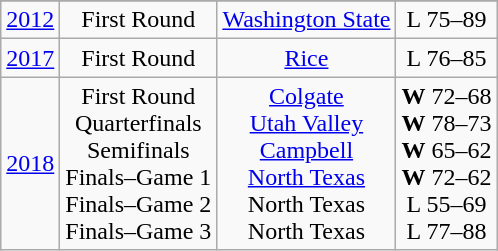<table class="wikitable">
<tr>
</tr>
<tr style="text-align:center;">
<td><a href='#'>2012</a></td>
<td>First Round</td>
<td><a href='#'>Washington State</a></td>
<td>L 75–89</td>
</tr>
<tr style="text-align:center;">
<td><a href='#'>2017</a></td>
<td>First Round</td>
<td><a href='#'>Rice</a></td>
<td>L 76–85</td>
</tr>
<tr style="text-align:center;">
<td><a href='#'>2018</a></td>
<td>First Round<br>Quarterfinals<br>Semifinals<br>Finals–Game 1<br>Finals–Game 2<br>Finals–Game 3</td>
<td><a href='#'>Colgate</a><br><a href='#'>Utah Valley</a><br><a href='#'>Campbell</a><br><a href='#'>North Texas</a><br>North Texas<br>North Texas</td>
<td><strong>W</strong> 72–68<br><strong>W</strong> 78–73<br><strong>W</strong> 65–62<br><strong>W</strong> 72–62<br>L 55–69<br>L 77–88</td>
</tr>
</table>
